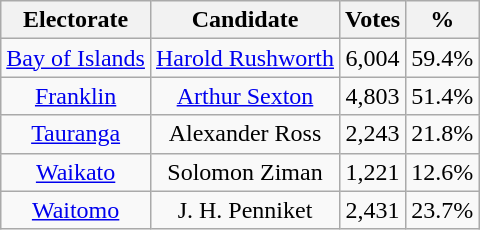<table class="wikitable sortable" style="text-align:center;">
<tr>
<th>Electorate</th>
<th>Candidate</th>
<th>Votes</th>
<th>%</th>
</tr>
<tr>
<td><a href='#'>Bay of Islands</a></td>
<td><a href='#'>Harold Rushworth</a></td>
<td>6,004</td>
<td>59.4%</td>
</tr>
<tr>
<td><a href='#'>Franklin</a></td>
<td><a href='#'>Arthur Sexton</a></td>
<td>4,803</td>
<td>51.4%</td>
</tr>
<tr>
<td><a href='#'>Tauranga</a></td>
<td>Alexander Ross</td>
<td>2,243</td>
<td>21.8%</td>
</tr>
<tr>
<td><a href='#'>Waikato</a></td>
<td>Solomon Ziman</td>
<td>1,221</td>
<td>12.6%</td>
</tr>
<tr>
<td><a href='#'>Waitomo</a></td>
<td>J. H. Penniket</td>
<td>2,431</td>
<td>23.7%</td>
</tr>
</table>
